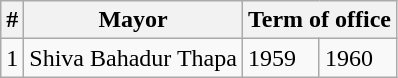<table class="wikitable">
<tr>
<th>#</th>
<th>Mayor</th>
<th colspan="2">Term of office</th>
</tr>
<tr>
<td>1</td>
<td>Shiva Bahadur Thapa</td>
<td>1959</td>
<td>1960</td>
</tr>
</table>
